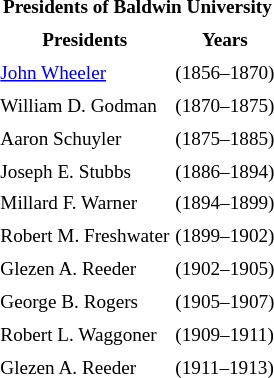<table class="nowrap toccolours"  style="float:right; margin-left:1em; font-size:80%; line-height:1.4em;" id="Presidents Baldwin University">
<tr>
<th colspan="4" style="text-align:center; color:Black;"><strong>Presidents of Baldwin University</strong></th>
</tr>
<tr>
<td style="text-align:center;"><strong>Presidents</strong></td>
<td style="text-align:center;"><strong>Years</strong></td>
</tr>
<tr>
<td><a href='#'>John Wheeler</a></td>
<td>(1856–1870)</td>
</tr>
<tr>
<td>William D. Godman</td>
<td>(1870–1875)</td>
</tr>
<tr>
<td>Aaron Schuyler</td>
<td>(1875–1885)</td>
</tr>
<tr>
<td>Joseph E. Stubbs</td>
<td>(1886–1894)</td>
</tr>
<tr>
<td>Millard F. Warner</td>
<td>(1894–1899)</td>
</tr>
<tr>
<td>Robert M. Freshwater</td>
<td>(1899–1902)</td>
</tr>
<tr>
<td>Glezen A. Reeder</td>
<td>(1902–1905)</td>
</tr>
<tr>
<td>George B. Rogers</td>
<td>(1905–1907)</td>
</tr>
<tr>
<td>Robert L. Waggoner</td>
<td>(1909–1911)</td>
</tr>
<tr>
<td>Glezen A. Reeder</td>
<td>(1911–1913)</td>
</tr>
</table>
